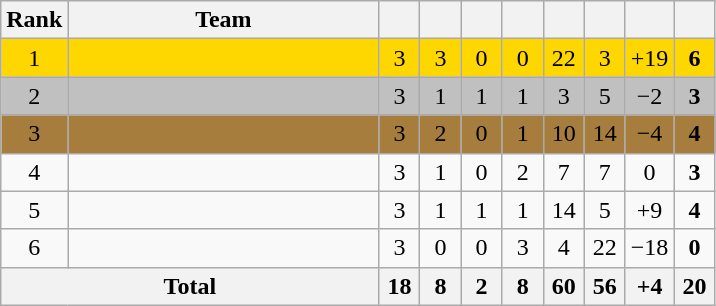<table class="wikitable" style="text-align:center">
<tr>
<th width=20>Rank</th>
<th width=200>Team</th>
<th width="20"></th>
<th width="20"></th>
<th width="20"></th>
<th width="20"></th>
<th width="20"></th>
<th width="20"></th>
<th width="20"></th>
<th width="20"></th>
</tr>
<tr style="background:gold;">
<td>1</td>
<td style="text-align:left;"></td>
<td>3</td>
<td>3</td>
<td>0</td>
<td>0</td>
<td>22</td>
<td>3</td>
<td>+19</td>
<td><strong>6</strong></td>
</tr>
<tr style="background:silver;">
<td>2</td>
<td style="text-align:left;"></td>
<td>3</td>
<td>1</td>
<td>1</td>
<td>1</td>
<td>3</td>
<td>5</td>
<td>−2</td>
<td><strong>3</strong></td>
</tr>
<tr style="background:#a67d3d;">
<td>3</td>
<td style="text-align:left;"></td>
<td>3</td>
<td>2</td>
<td>0</td>
<td>1</td>
<td>10</td>
<td>14</td>
<td>−4</td>
<td><strong>4</strong></td>
</tr>
<tr>
<td>4</td>
<td style="text-align:left;"></td>
<td>3</td>
<td>1</td>
<td>0</td>
<td>2</td>
<td>7</td>
<td>7</td>
<td>0</td>
<td><strong>3</strong></td>
</tr>
<tr>
<td>5</td>
<td style="text-align:left;"></td>
<td>3</td>
<td>1</td>
<td>1</td>
<td>1</td>
<td>14</td>
<td>5</td>
<td>+9</td>
<td><strong>4</strong></td>
</tr>
<tr>
<td>6</td>
<td style="text-align:left;"></td>
<td>3</td>
<td>0</td>
<td>0</td>
<td>3</td>
<td>4</td>
<td>22</td>
<td>−18</td>
<td><strong>0</strong></td>
</tr>
<tr>
<th colspan=2>Total</th>
<th>18</th>
<th>8</th>
<th>2</th>
<th>8</th>
<th>60</th>
<th>56</th>
<th>+4</th>
<th>20</th>
</tr>
</table>
